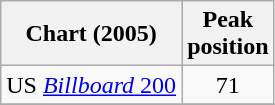<table class="wikitable">
<tr>
<th>Chart (2005)</th>
<th>Peak<br>position</th>
</tr>
<tr>
<td>US <a href='#'><em>Billboard</em> 200</a></td>
<td align="center">71</td>
</tr>
<tr>
</tr>
</table>
